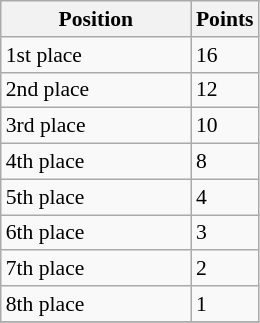<table class="wikitable" style="font-size: 90%">
<tr>
<th width=120>Position</th>
<th width=20>Points</th>
</tr>
<tr>
<td>1st place</td>
<td>16</td>
</tr>
<tr>
<td>2nd place</td>
<td>12</td>
</tr>
<tr>
<td>3rd place</td>
<td>10</td>
</tr>
<tr>
<td>4th place</td>
<td>8</td>
</tr>
<tr>
<td>5th place</td>
<td>4</td>
</tr>
<tr>
<td>6th place</td>
<td>3</td>
</tr>
<tr>
<td>7th place</td>
<td>2</td>
</tr>
<tr>
<td>8th place</td>
<td>1</td>
</tr>
<tr>
</tr>
</table>
